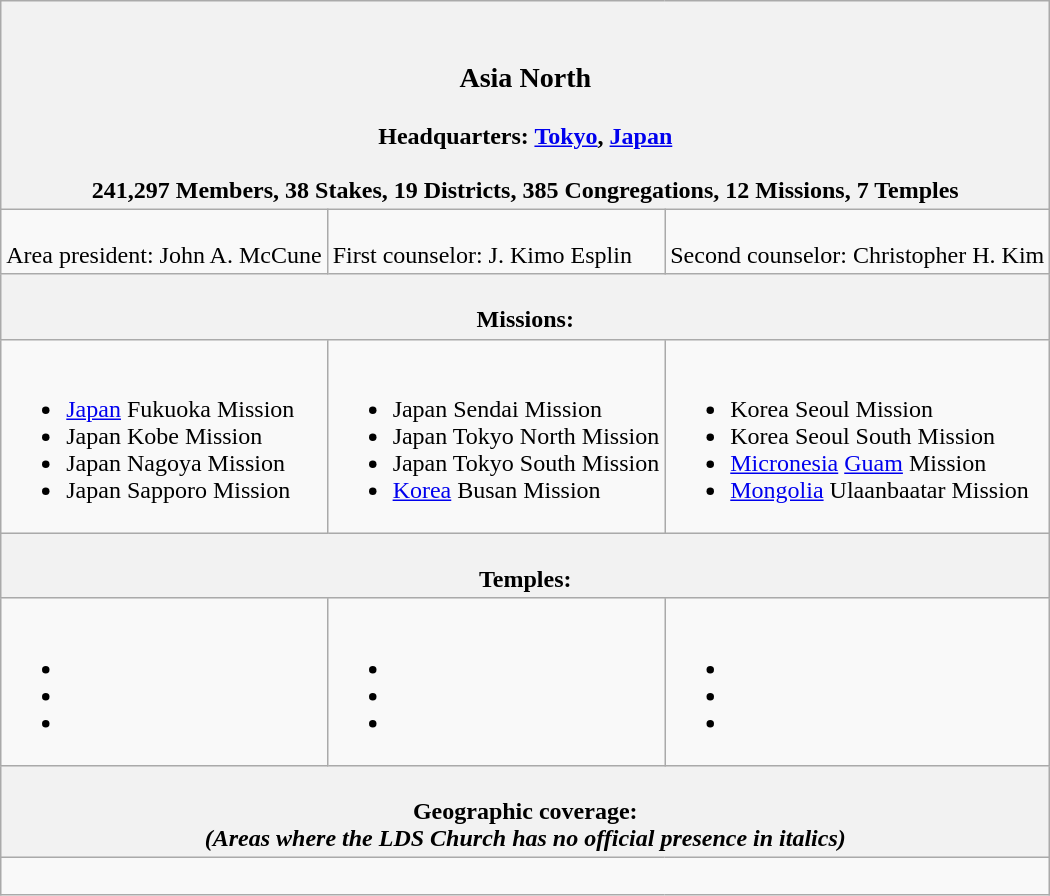<table class=wikitable>
<tr>
<th colspan=3><br><h3>Asia North</h3>Headquarters: <a href='#'>Tokyo</a>, <a href='#'>Japan</a><br><br>241,297 Members, 38 Stakes, 19 Districts, 385 Congregations, 12 Missions, 7 Temples</th>
</tr>
<tr>
<td style="vertical-align:top"><br>Area president: John A. McCune</td>
<td style="vertical-align:top"><br>First counselor: J. Kimo Esplin</td>
<td style="vertical-align:top"><br>Second counselor: Christopher H. Kim</td>
</tr>
<tr>
<th colspan=3><br>Missions:</th>
</tr>
<tr>
<td style="vertical-align:top"><br><ul><li><a href='#'>Japan</a> Fukuoka Mission</li><li>Japan Kobe Mission</li><li>Japan Nagoya Mission</li><li>Japan Sapporo Mission</li></ul></td>
<td style="vertical-align:top"><br><ul><li>Japan Sendai Mission</li><li>Japan Tokyo North Mission</li><li>Japan Tokyo South Mission</li><li><a href='#'>Korea</a> Busan Mission</li></ul></td>
<td style="vertical-align:top"><br><ul><li>Korea Seoul Mission</li><li>Korea Seoul South Mission</li><li><a href='#'>Micronesia</a> <a href='#'>Guam</a> Mission</li><li><a href='#'>Mongolia</a> Ulaanbaatar Mission</li></ul></td>
</tr>
<tr>
<th colspan=3><br>Temples:</th>
</tr>
<tr>
<td style="vertical-align:top"><br><ul><li></li><li></li><li></li></ul></td>
<td style="vertical-align:top"><br><ul><li></li><li></li><li></li></ul></td>
<td style="vertical-align:top"><br><ul><li></li><li></li><li></li></ul></td>
</tr>
<tr>
<th colspan=3><br>Geographic coverage:<br><em>(Areas where the LDS Church has no official presence in italics)</em></th>
</tr>
<tr>
<td style="vertical-align:top" colspan=3><br></td>
</tr>
</table>
